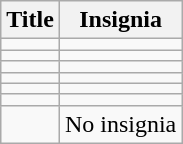<table class="wikitable">
<tr>
<th>Title</th>
<th>Insignia</th>
</tr>
<tr>
<td></td>
<td style="text-align:center;"></td>
</tr>
<tr>
<td></td>
<td style="text-align:center;"></td>
</tr>
<tr>
<td></td>
<td style="text-align:center;"></td>
</tr>
<tr>
<td></td>
<td style="text-align:center;"></td>
</tr>
<tr>
<td></td>
<td style="text-align:center;"></td>
</tr>
<tr>
<td></td>
<td style="text-align:center;"></td>
</tr>
<tr>
<td></td>
<td style="text-align:center;">No insignia</td>
</tr>
</table>
